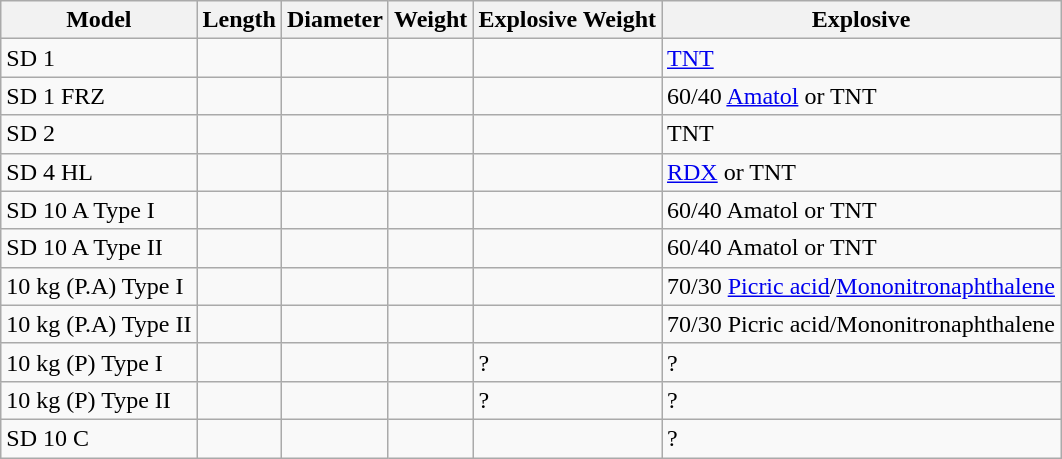<table class="wikitable">
<tr>
<th>Model</th>
<th>Length</th>
<th>Diameter</th>
<th>Weight</th>
<th>Explosive Weight</th>
<th>Explosive</th>
</tr>
<tr>
<td>SD 1</td>
<td></td>
<td></td>
<td></td>
<td></td>
<td><a href='#'>TNT</a></td>
</tr>
<tr>
<td>SD 1 FRZ</td>
<td></td>
<td></td>
<td></td>
<td></td>
<td>60/40 <a href='#'>Amatol</a> or TNT</td>
</tr>
<tr>
<td>SD 2</td>
<td></td>
<td></td>
<td></td>
<td></td>
<td>TNT</td>
</tr>
<tr>
<td>SD 4 HL</td>
<td></td>
<td></td>
<td></td>
<td></td>
<td><a href='#'>RDX</a> or TNT</td>
</tr>
<tr>
<td>SD 10 A Type I</td>
<td></td>
<td></td>
<td></td>
<td></td>
<td>60/40 Amatol or TNT</td>
</tr>
<tr>
<td>SD 10 A Type II</td>
<td></td>
<td></td>
<td></td>
<td></td>
<td>60/40 Amatol or TNT</td>
</tr>
<tr>
<td>10 kg (P.A) Type I</td>
<td></td>
<td></td>
<td></td>
<td></td>
<td>70/30 <a href='#'>Picric acid</a>/<a href='#'>Mononitronaphthalene</a></td>
</tr>
<tr>
<td>10 kg (P.A) Type II</td>
<td></td>
<td></td>
<td></td>
<td></td>
<td>70/30 Picric acid/Mononitronaphthalene</td>
</tr>
<tr>
<td>10 kg (P) Type I</td>
<td></td>
<td></td>
<td></td>
<td>?</td>
<td>?</td>
</tr>
<tr>
<td>10 kg (P) Type II</td>
<td></td>
<td></td>
<td></td>
<td>?</td>
<td>?</td>
</tr>
<tr>
<td>SD 10 C</td>
<td></td>
<td></td>
<td></td>
<td></td>
<td>?</td>
</tr>
</table>
